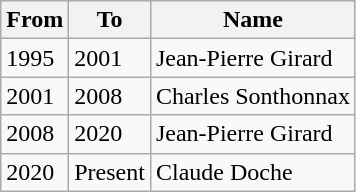<table class="wikitable">
<tr>
<th>From</th>
<th>To</th>
<th>Name</th>
</tr>
<tr>
<td>1995</td>
<td>2001</td>
<td>Jean-Pierre Girard</td>
</tr>
<tr>
<td>2001</td>
<td>2008</td>
<td>Charles Sonthonnax</td>
</tr>
<tr>
<td>2008</td>
<td>2020</td>
<td>Jean-Pierre Girard</td>
</tr>
<tr>
<td>2020</td>
<td>Present</td>
<td>Claude Doche</td>
</tr>
</table>
